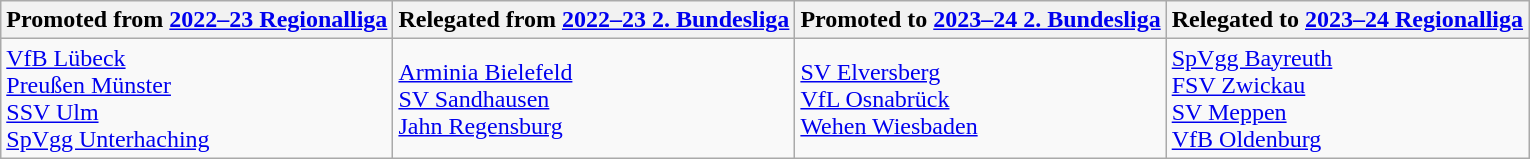<table class="wikitable">
<tr>
<th>Promoted from <a href='#'>2022–23 Regionalliga</a></th>
<th>Relegated from <a href='#'>2022–23 2. Bundesliga</a></th>
<th>Promoted to <a href='#'>2023–24 2. Bundesliga</a></th>
<th>Relegated to <a href='#'>2023–24 Regionalliga</a></th>
</tr>
<tr>
<td><a href='#'>VfB Lübeck</a><br><a href='#'>Preußen Münster</a><br><a href='#'>SSV Ulm</a><br><a href='#'>SpVgg Unterhaching</a></td>
<td><a href='#'>Arminia Bielefeld</a><br><a href='#'>SV Sandhausen</a><br><a href='#'>Jahn Regensburg</a></td>
<td><a href='#'>SV Elversberg</a><br><a href='#'>VfL Osnabrück</a><br><a href='#'>Wehen Wiesbaden</a></td>
<td><a href='#'>SpVgg Bayreuth</a><br><a href='#'>FSV Zwickau</a><br><a href='#'>SV Meppen</a><br><a href='#'>VfB Oldenburg</a></td>
</tr>
</table>
